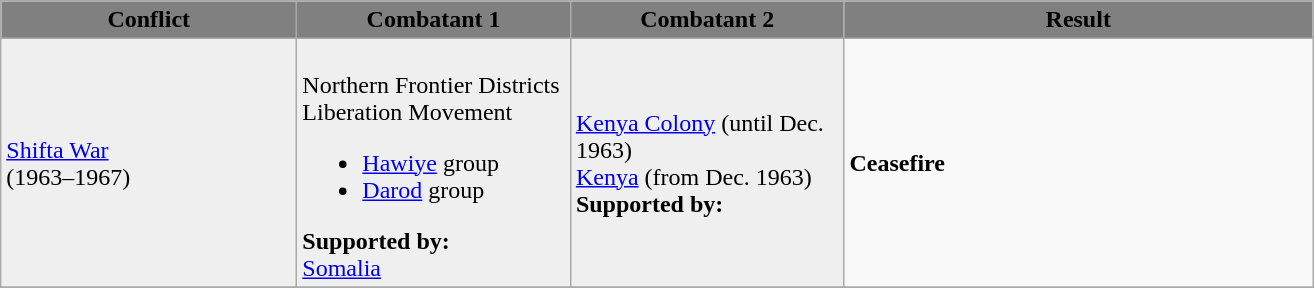<table class="wikitable">
<tr>
<th style="background:grey" width="190"><span>Conflict</span></th>
<th style="background:grey" width="175"><span>Combatant 1</span></th>
<th style="background:grey" width="175"><span>Combatant 2</span></th>
<th style="background:grey" width="305"><span>Result</span></th>
</tr>
<tr>
<td style="background:#efefef"><a href='#'>Shifta War</a><br>(1963–1967)</td>
<td style="background:#efefef"><br>Northern Frontier Districts Liberation Movement<ul><li><a href='#'>Hawiye</a> group</li><li><a href='#'>Darod</a> group</li></ul><strong>Supported by:</strong><br> <a href='#'>Somalia</a><br></td>
<td style="background:#efefef"><br> <a href='#'>Kenya Colony</a> (until Dec. 1963)<br> <a href='#'>Kenya</a> (from Dec. 1963)<br><strong>Supported by:</strong><br><br></td>
<td style="background:"><strong>Ceasefire</strong></td>
</tr>
<tr>
</tr>
</table>
